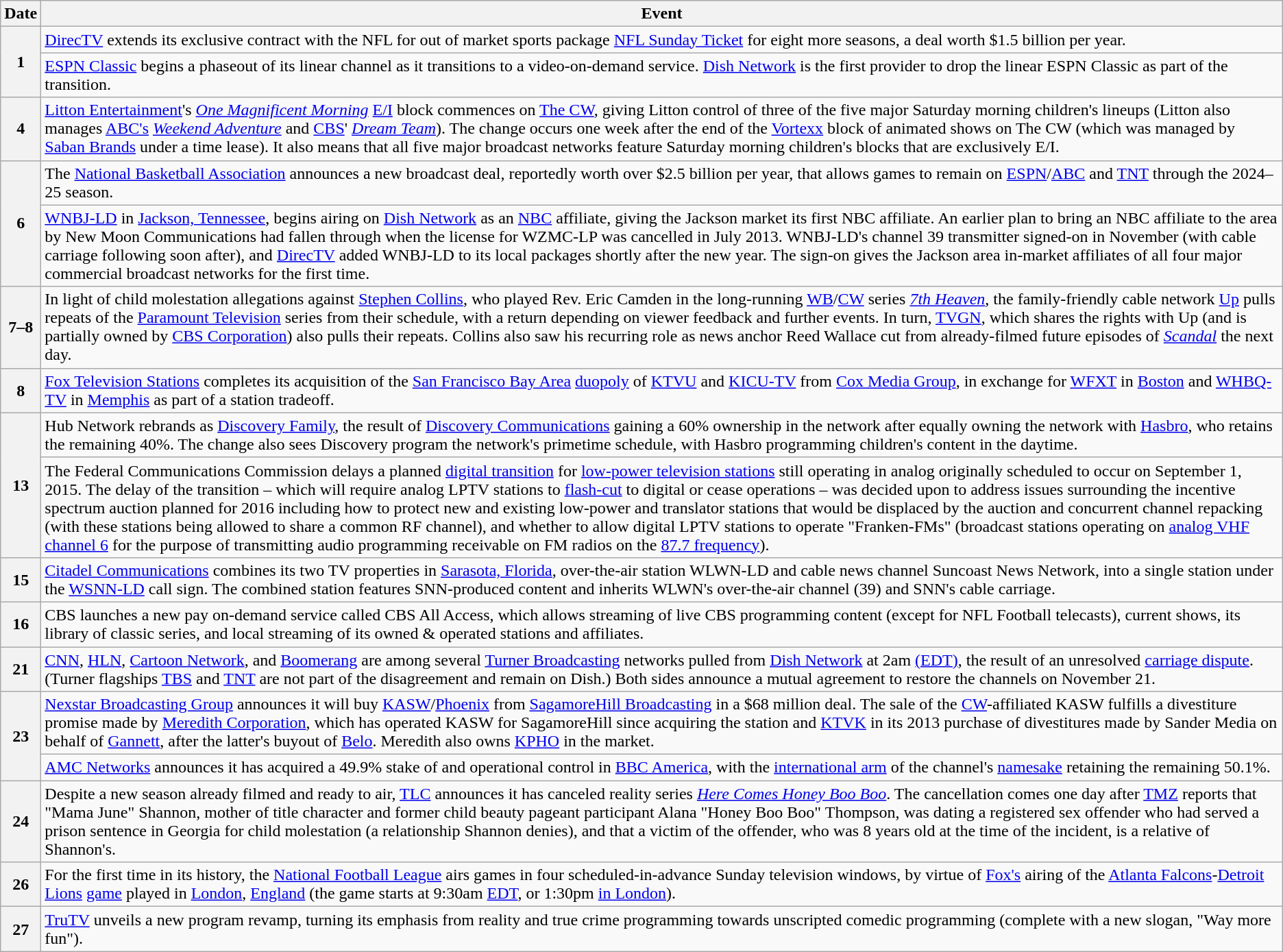<table class="wikitable">
<tr>
<th>Date</th>
<th>Event</th>
</tr>
<tr>
<th rowspan=2>1</th>
<td><a href='#'>DirecTV</a> extends its exclusive contract with the NFL for out of market sports package <a href='#'>NFL Sunday Ticket</a> for eight more seasons, a deal worth $1.5 billion per year.</td>
</tr>
<tr>
<td><a href='#'>ESPN Classic</a> begins a phaseout of its linear channel as it transitions to a video-on-demand service. <a href='#'>Dish Network</a> is the first provider to drop the linear ESPN Classic as part of the transition.</td>
</tr>
<tr>
<th>4</th>
<td><a href='#'>Litton Entertainment</a>'s <em><a href='#'>One Magnificent Morning</a></em> <a href='#'>E/I</a> block commences on <a href='#'>The CW</a>, giving Litton control of three of the five major Saturday morning children's lineups (Litton also manages <a href='#'>ABC's</a> <em><a href='#'>Weekend Adventure</a></em> and <a href='#'>CBS</a>' <em><a href='#'>Dream Team</a></em>). The change occurs one week after the end of the <a href='#'>Vortexx</a> block of animated shows on The CW (which was managed by <a href='#'>Saban Brands</a> under a time lease). It also means that all five major broadcast networks feature Saturday morning children's blocks that are exclusively E/I.</td>
</tr>
<tr>
<th rowspan="2">6</th>
<td>The <a href='#'>National Basketball Association</a> announces a new broadcast deal, reportedly worth over $2.5 billion per year, that allows games to remain on <a href='#'>ESPN</a>/<a href='#'>ABC</a> and <a href='#'>TNT</a> through the 2024–25 season.</td>
</tr>
<tr>
<td><a href='#'>WNBJ-LD</a> in <a href='#'>Jackson, Tennessee</a>, begins airing on <a href='#'>Dish Network</a> as an <a href='#'>NBC</a> affiliate, giving the Jackson market its first NBC affiliate. An earlier plan to bring an NBC affiliate to the area by New Moon Communications had fallen through when the license for WZMC-LP was cancelled in July 2013. WNBJ-LD's channel 39 transmitter signed-on in November (with cable carriage following soon after), and <a href='#'>DirecTV</a> added WNBJ-LD to its local packages shortly after the new year. The sign-on gives the Jackson area in-market affiliates of all four major commercial broadcast networks for the first time.</td>
</tr>
<tr>
<th>7–8</th>
<td>In light of child molestation allegations against <a href='#'>Stephen Collins</a>, who played Rev. Eric Camden in the long-running <a href='#'>WB</a>/<a href='#'>CW</a> series <em><a href='#'>7th Heaven</a></em>, the family-friendly cable network <a href='#'>Up</a> pulls repeats of the <a href='#'>Paramount Television</a> series from their schedule, with a return depending on viewer feedback and further events. In turn, <a href='#'>TVGN</a>, which shares the rights with Up (and is partially owned by <a href='#'>CBS Corporation</a>) also pulls their repeats. Collins also saw his recurring role as news anchor Reed Wallace cut from already-filmed future episodes of <em><a href='#'>Scandal</a></em> the next day.</td>
</tr>
<tr>
<th>8</th>
<td><a href='#'>Fox Television Stations</a> completes its acquisition of the <a href='#'>San Francisco Bay Area</a> <a href='#'>duopoly</a> of <a href='#'>KTVU</a> and <a href='#'>KICU-TV</a> from <a href='#'>Cox Media Group</a>, in exchange for <a href='#'>WFXT</a> in <a href='#'>Boston</a> and <a href='#'>WHBQ-TV</a> in <a href='#'>Memphis</a> as part of a station tradeoff.</td>
</tr>
<tr>
<th rowspan="2">13</th>
<td>Hub Network rebrands as <a href='#'>Discovery Family</a>, the result of <a href='#'>Discovery Communications</a> gaining a 60% ownership in the network after equally owning the network with <a href='#'>Hasbro</a>, who retains the remaining 40%. The change also sees Discovery program the network's primetime schedule, with Hasbro programming children's content in the daytime.</td>
</tr>
<tr>
<td>The Federal Communications Commission delays a planned <a href='#'>digital transition</a> for <a href='#'>low-power television stations</a> still operating in analog originally scheduled to occur on September 1, 2015. The delay of the transition – which will require analog LPTV stations to <a href='#'>flash-cut</a> to digital or cease operations – was decided upon to address issues surrounding the incentive spectrum auction planned for 2016 including how to protect new and existing low-power and translator stations that would be displaced by the auction and concurrent channel repacking (with these stations being allowed to share a common RF channel), and whether to allow digital LPTV stations to operate "Franken-FMs" (broadcast stations operating on <a href='#'>analog VHF channel 6</a> for the purpose of transmitting audio programming receivable on FM radios on the <a href='#'>87.7 frequency</a>).</td>
</tr>
<tr>
<th>15</th>
<td><a href='#'>Citadel Communications</a> combines its two TV properties in <a href='#'>Sarasota, Florida</a>, over-the-air station WLWN-LD and cable news channel Suncoast News Network, into a single station under the <a href='#'>WSNN-LD</a> call sign. The combined station features SNN-produced content and inherits WLWN's over-the-air channel (39) and SNN's cable carriage.</td>
</tr>
<tr>
<th>16</th>
<td>CBS launches a new pay on-demand service called CBS All Access, which allows streaming of live CBS programming content (except for NFL Football telecasts), current shows, its library of classic series, and local streaming of its owned & operated stations and affiliates.</td>
</tr>
<tr>
<th>21</th>
<td><a href='#'>CNN</a>, <a href='#'>HLN</a>, <a href='#'>Cartoon Network</a>, and <a href='#'>Boomerang</a> are among several <a href='#'>Turner Broadcasting</a> networks pulled from <a href='#'>Dish Network</a> at 2am <a href='#'>(EDT)</a>, the result of an unresolved <a href='#'>carriage dispute</a>. (Turner flagships <a href='#'>TBS</a> and <a href='#'>TNT</a> are not part of the disagreement and remain on Dish.)  Both sides announce a mutual agreement to restore the channels on November 21.</td>
</tr>
<tr>
<th rowspan=2>23</th>
<td><a href='#'>Nexstar Broadcasting Group</a> announces it will buy <a href='#'>KASW</a>/<a href='#'>Phoenix</a> from <a href='#'>SagamoreHill Broadcasting</a> in a $68 million deal.  The sale of the <a href='#'>CW</a>-affiliated KASW fulfills a divestiture promise made by <a href='#'>Meredith Corporation</a>, which has operated KASW for SagamoreHill since acquiring the station and <a href='#'>KTVK</a> in its 2013 purchase of divestitures made by Sander Media on behalf of <a href='#'>Gannett</a>, after the latter's buyout of <a href='#'>Belo</a>. Meredith also owns <a href='#'>KPHO</a> in the market.</td>
</tr>
<tr>
<td><a href='#'>AMC Networks</a> announces it has acquired a 49.9% stake of and operational control in <a href='#'>BBC America</a>, with the <a href='#'>international arm</a> of the channel's <a href='#'>namesake</a> retaining the remaining 50.1%.</td>
</tr>
<tr>
<th>24</th>
<td>Despite a new season already filmed and ready to air, <a href='#'>TLC</a> announces it has canceled reality series <em><a href='#'>Here Comes Honey Boo Boo</a></em>.  The cancellation comes one day after <a href='#'>TMZ</a> reports that "Mama June" Shannon, mother of title character and former child beauty pageant participant Alana "Honey Boo Boo" Thompson, was dating a registered sex offender who had served a prison sentence in Georgia for child molestation (a relationship Shannon denies), and that a victim of the offender, who was 8 years old at the time of the incident, is a relative of Shannon's.</td>
</tr>
<tr>
<th>26</th>
<td>For the first time in its history, the <a href='#'>National Football League</a> airs games in four scheduled-in-advance Sunday television windows, by virtue of <a href='#'>Fox's</a> airing of the <a href='#'>Atlanta Falcons</a>-<a href='#'>Detroit Lions</a> <a href='#'>game</a> played in <a href='#'>London</a>, <a href='#'>England</a> (the game starts at 9:30am <a href='#'>EDT</a>, or 1:30pm <a href='#'>in London</a>).</td>
</tr>
<tr>
<th>27</th>
<td><a href='#'>TruTV</a> unveils a new program revamp, turning its emphasis from reality and true crime programming towards unscripted comedic programming (complete with a new slogan, "Way more fun").</td>
</tr>
</table>
